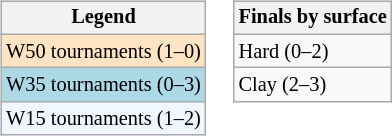<table>
<tr valign=top>
<td><br><table class="wikitable" style="font-size:85%">
<tr>
<th>Legend</th>
</tr>
<tr style="background:#ffe4c4;">
<td>W50 tournaments (1–0)</td>
</tr>
<tr style="background:lightblue;">
<td>W35 tournaments (0–3)</td>
</tr>
<tr style="background:#f0f8ff;">
<td>W15 tournaments (1–2)</td>
</tr>
</table>
</td>
<td><br><table class="wikitable" style="font-size:85%">
<tr>
<th>Finals by surface</th>
</tr>
<tr>
<td>Hard (0–2)</td>
</tr>
<tr>
<td>Clay (2–3)</td>
</tr>
</table>
</td>
</tr>
</table>
